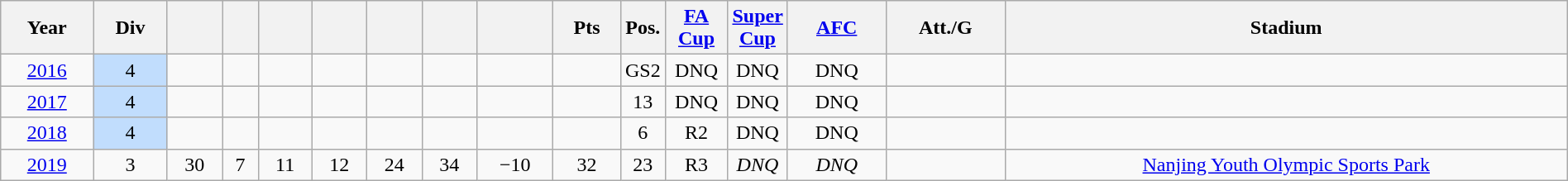<table class="wikitable sortable" width=100% style=text-align:Center>
<tr>
<th>Year</th>
<th>Div</th>
<th></th>
<th></th>
<th></th>
<th></th>
<th></th>
<th></th>
<th></th>
<th>Pts</th>
<th width=2%>Pos.</th>
<th width=4%><a href='#'>FA Cup</a></th>
<th width=2%><a href='#'>Super Cup</a></th>
<th><a href='#'>AFC</a></th>
<th>Att./G</th>
<th>Stadium</th>
</tr>
<tr>
<td><a href='#'>2016</a></td>
<td bgcolor="#c1ddfd">4</td>
<td></td>
<td></td>
<td></td>
<td></td>
<td></td>
<td></td>
<td></td>
<td></td>
<td>GS2</td>
<td>DNQ</td>
<td>DNQ</td>
<td>DNQ</td>
<td></td>
<td></td>
</tr>
<tr>
<td><a href='#'>2017</a></td>
<td bgcolor="#c1ddfd">4</td>
<td></td>
<td></td>
<td></td>
<td></td>
<td></td>
<td></td>
<td></td>
<td></td>
<td>13</td>
<td>DNQ</td>
<td>DNQ</td>
<td>DNQ</td>
<td></td>
<td></td>
</tr>
<tr>
<td><a href='#'>2018</a></td>
<td bgcolor="#c1ddfd">4</td>
<td></td>
<td></td>
<td></td>
<td></td>
<td></td>
<td></td>
<td></td>
<td></td>
<td>6</td>
<td>R2</td>
<td>DNQ</td>
<td>DNQ</td>
<td></td>
<td></td>
</tr>
<tr>
<td><a href='#'>2019</a></td>
<td>3</td>
<td>30</td>
<td>7</td>
<td>11</td>
<td>12</td>
<td>24</td>
<td>34</td>
<td>−10</td>
<td>32 </td>
<td>23</td>
<td>R3</td>
<td><em>DNQ</em></td>
<td><em>DNQ</em></td>
<td></td>
<td><a href='#'>Nanjing Youth Olympic Sports Park</a></td>
</tr>
</table>
